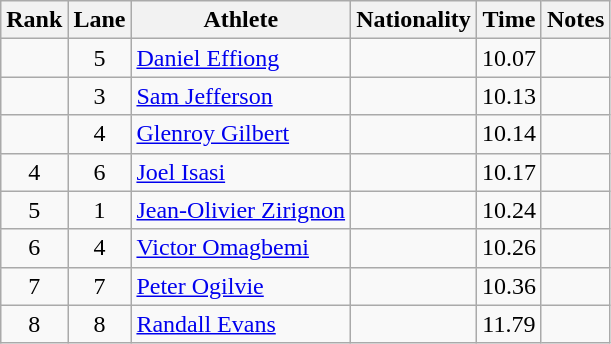<table class="wikitable sortable" style="text-align:center">
<tr>
<th>Rank</th>
<th>Lane</th>
<th>Athlete</th>
<th>Nationality</th>
<th>Time</th>
<th>Notes</th>
</tr>
<tr>
<td></td>
<td>5</td>
<td align=left><a href='#'>Daniel Effiong</a></td>
<td align=left></td>
<td>10.07</td>
<td></td>
</tr>
<tr>
<td></td>
<td>3</td>
<td align=left><a href='#'>Sam Jefferson</a></td>
<td align=left></td>
<td>10.13</td>
<td></td>
</tr>
<tr>
<td></td>
<td>4</td>
<td align=left><a href='#'>Glenroy Gilbert</a></td>
<td align=left></td>
<td>10.14</td>
<td></td>
</tr>
<tr>
<td>4</td>
<td>6</td>
<td align=left><a href='#'>Joel Isasi</a></td>
<td align=left></td>
<td>10.17</td>
<td></td>
</tr>
<tr>
<td>5</td>
<td>1</td>
<td align=left><a href='#'>Jean-Olivier Zirignon</a></td>
<td align=left></td>
<td>10.24</td>
<td></td>
</tr>
<tr>
<td>6</td>
<td>4</td>
<td align=left><a href='#'>Victor Omagbemi</a></td>
<td align=left></td>
<td>10.26</td>
<td></td>
</tr>
<tr>
<td>7</td>
<td>7</td>
<td align=left><a href='#'>Peter Ogilvie</a></td>
<td align=left></td>
<td>10.36</td>
<td></td>
</tr>
<tr>
<td>8</td>
<td>8</td>
<td align=left><a href='#'>Randall Evans</a></td>
<td align=left></td>
<td>11.79</td>
<td></td>
</tr>
</table>
